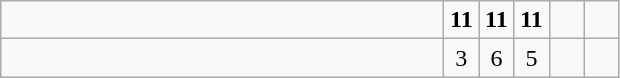<table class="wikitable">
<tr>
<td style="width:18em"></td>
<td align=center style="width:1em"><strong>11</strong></td>
<td align=center style="width:1em"><strong>11</strong></td>
<td align=center style="width:1em"><strong>11</strong></td>
<td align=center style="width:1em"></td>
<td align=center style="width:1em"></td>
</tr>
<tr>
<td style="width:18em"></td>
<td align=center style="width:1em">3</td>
<td align=center style="width:1em">6</td>
<td align=center style="width:1em">5</td>
<td align=center style="width:1em"></td>
<td align=center style="width:1em"></td>
</tr>
</table>
